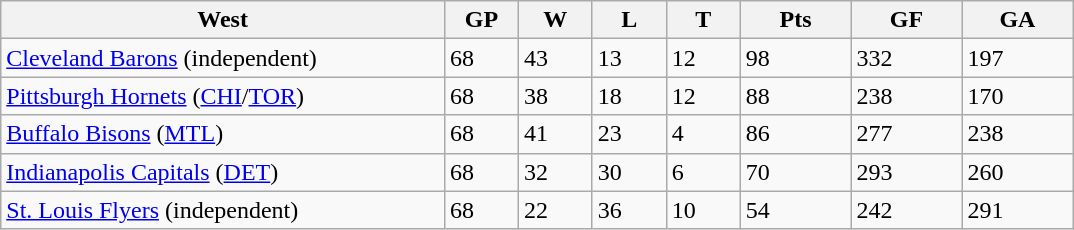<table class="wikitable">
<tr>
<th bgcolor="#DDDDFF" width="30%">West</th>
<th bgcolor="#DDDDFF" width="5%">GP</th>
<th bgcolor="#DDDDFF" width="5%">W</th>
<th bgcolor="#DDDDFF" width="5%">L</th>
<th bgcolor="#DDDDFF" width="5%">T</th>
<th bgcolor="#DDDDFF" width="7.5%">Pts</th>
<th bgcolor="#DDDDFF" width="7.5%">GF</th>
<th bgcolor="#DDDDFF" width="7.5%">GA</th>
</tr>
<tr>
<td><a href='#'>Cleveland Barons</a> (independent)</td>
<td>68</td>
<td>43</td>
<td>13</td>
<td>12</td>
<td>98</td>
<td>332</td>
<td>197</td>
</tr>
<tr>
<td><a href='#'>Pittsburgh Hornets</a> (<a href='#'>CHI</a>/<a href='#'>TOR</a>)</td>
<td>68</td>
<td>38</td>
<td>18</td>
<td>12</td>
<td>88</td>
<td>238</td>
<td>170</td>
</tr>
<tr>
<td><a href='#'>Buffalo Bisons</a> (<a href='#'>MTL</a>)</td>
<td>68</td>
<td>41</td>
<td>23</td>
<td>4</td>
<td>86</td>
<td>277</td>
<td>238</td>
</tr>
<tr>
<td><a href='#'>Indianapolis Capitals</a> (<a href='#'>DET</a>)</td>
<td>68</td>
<td>32</td>
<td>30</td>
<td>6</td>
<td>70</td>
<td>293</td>
<td>260</td>
</tr>
<tr>
<td><a href='#'>St. Louis Flyers</a> (independent)</td>
<td>68</td>
<td>22</td>
<td>36</td>
<td>10</td>
<td>54</td>
<td>242</td>
<td>291</td>
</tr>
</table>
